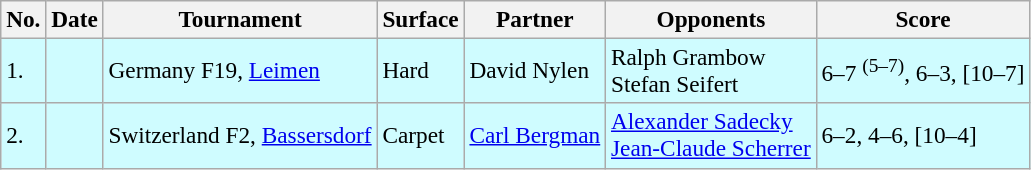<table class="sortable wikitable" style=font-size:97%>
<tr>
<th>No.</th>
<th>Date</th>
<th>Tournament</th>
<th>Surface</th>
<th>Partner</th>
<th>Opponents</th>
<th class="unsortable">Score</th>
</tr>
<tr style="background:#cffcff;">
<td>1.</td>
<td></td>
<td>Germany F19, <a href='#'>Leimen</a></td>
<td>Hard</td>
<td> David Nylen</td>
<td> Ralph Grambow<br> Stefan Seifert</td>
<td>6–7 <sup>(5–7)</sup>, 6–3, [10–7]</td>
</tr>
<tr style="background:#cffcff;">
<td>2.</td>
<td></td>
<td>Switzerland F2, <a href='#'>Bassersdorf</a></td>
<td>Carpet</td>
<td> <a href='#'>Carl Bergman</a></td>
<td> <a href='#'>Alexander Sadecky</a><br> <a href='#'>Jean-Claude Scherrer</a></td>
<td>6–2, 4–6, [10–4]</td>
</tr>
</table>
